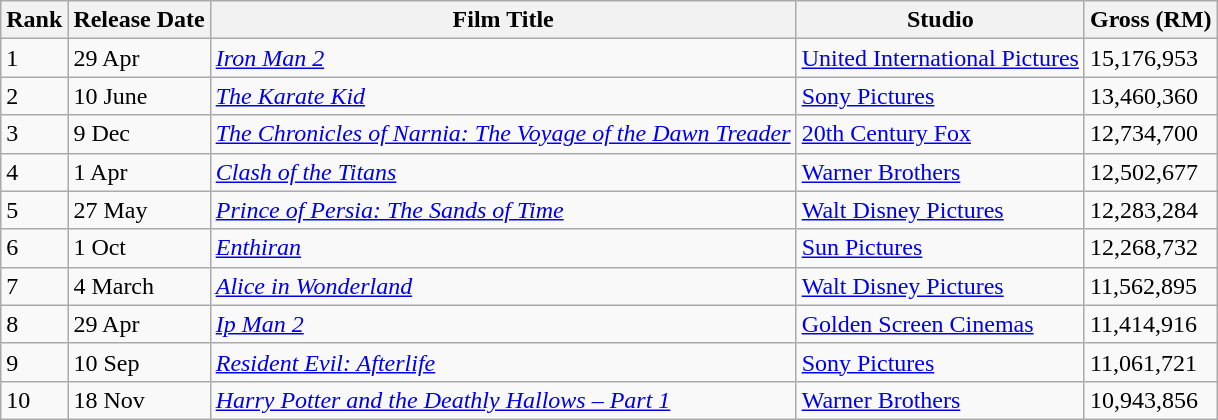<table class="wikitable sortable" style="text-align:left">
<tr>
<th>Rank</th>
<th>Release Date</th>
<th>Film Title</th>
<th>Studio</th>
<th>Gross (RM)</th>
</tr>
<tr>
<td>1</td>
<td>29 Apr</td>
<td><em><a href='#'>Iron Man 2</a></em></td>
<td><a href='#'>United International Pictures</a></td>
<td>15,176,953</td>
</tr>
<tr>
<td>2</td>
<td>10 June</td>
<td><a href='#'><em>The Karate Kid</em></a></td>
<td><a href='#'>Sony Pictures</a></td>
<td>13,460,360</td>
</tr>
<tr>
<td>3</td>
<td>9 Dec</td>
<td><em><a href='#'>The Chronicles of Narnia: The Voyage of the Dawn Treader</a></em></td>
<td><a href='#'>20th Century Fox</a></td>
<td>12,734,700</td>
</tr>
<tr>
<td>4</td>
<td>1 Apr</td>
<td><a href='#'><em>Clash of the Titans</em></a></td>
<td><a href='#'>Warner Brothers</a></td>
<td>12,502,677</td>
</tr>
<tr>
<td>5</td>
<td>27 May</td>
<td><a href='#'><em>Prince of Persia: The Sands of Time</em></a></td>
<td><a href='#'>Walt Disney Pictures</a></td>
<td>12,283,284</td>
</tr>
<tr>
<td>6</td>
<td>1 Oct</td>
<td><em><a href='#'>Enthiran</a></em></td>
<td><a href='#'>Sun Pictures</a></td>
<td>12,268,732</td>
</tr>
<tr>
<td>7</td>
<td>4 March</td>
<td><a href='#'><em>Alice in Wonderland</em></a></td>
<td><a href='#'>Walt Disney Pictures</a></td>
<td>11,562,895</td>
</tr>
<tr>
<td>8</td>
<td>29 Apr</td>
<td><em><a href='#'>Ip Man 2</a></em></td>
<td><a href='#'>Golden Screen Cinemas</a></td>
<td>11,414,916</td>
</tr>
<tr>
<td>9</td>
<td>10 Sep</td>
<td><em><a href='#'>Resident Evil: Afterlife</a></em></td>
<td><a href='#'>Sony Pictures</a></td>
<td>11,061,721</td>
</tr>
<tr>
<td>10</td>
<td>18 Nov</td>
<td><em><a href='#'>Harry Potter and the Deathly Hallows – Part 1</a></em></td>
<td><a href='#'>Warner Brothers</a></td>
<td>10,943,856</td>
</tr>
</table>
